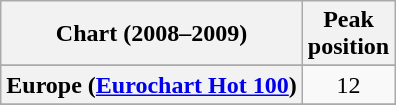<table class="wikitable sortable plainrowheaders" style="text-align:center">
<tr>
<th>Chart (2008–2009)</th>
<th>Peak<br>position</th>
</tr>
<tr>
</tr>
<tr>
</tr>
<tr>
</tr>
<tr>
<th scope="row">Europe (<a href='#'>Eurochart Hot 100</a>)</th>
<td>12</td>
</tr>
<tr>
</tr>
<tr>
</tr>
<tr>
</tr>
<tr>
</tr>
<tr>
</tr>
</table>
